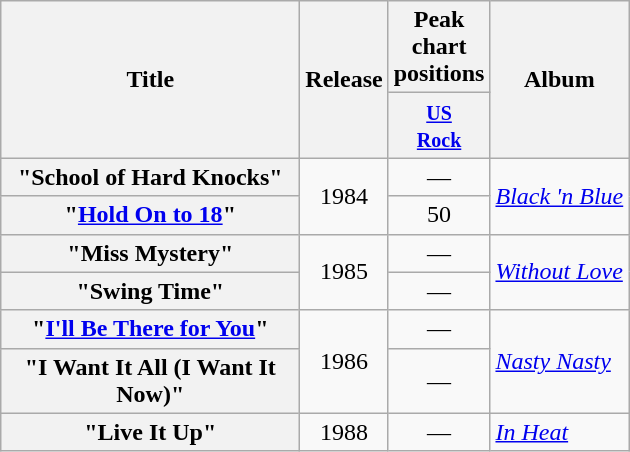<table class="wikitable plainrowheaders" style="text-align:center;">
<tr>
<th scope="col" rowspan="2" style="width:12em;">Title</th>
<th scope="col" rowspan="2">Release</th>
<th colspan="1">Peak chart positions</th>
<th rowspan="2">Album</th>
</tr>
<tr>
<th width="40px"><small><a href='#'>US<br>Rock</a></small></th>
</tr>
<tr>
<th scope="row">"School of Hard Knocks"</th>
<td rowspan=2>1984</td>
<td>—</td>
<td align=left rowspan=2><em><a href='#'>Black 'n Blue</a></em></td>
</tr>
<tr>
<th scope="row">"<a href='#'>Hold On to 18</a>"</th>
<td>50</td>
</tr>
<tr>
<th scope="row">"Miss Mystery"</th>
<td rowspan=2>1985</td>
<td>—</td>
<td align=left rowspan=2><em><a href='#'>Without Love</a></em></td>
</tr>
<tr>
<th scope="row">"Swing Time"</th>
<td>—</td>
</tr>
<tr>
<th scope="row">"<a href='#'>I'll Be There for You</a>"</th>
<td rowspan=2>1986</td>
<td>—</td>
<td align=left rowspan=2><em><a href='#'>Nasty Nasty</a></em></td>
</tr>
<tr>
<th scope="row">"I Want It All (I Want It Now)"</th>
<td>—</td>
</tr>
<tr>
<th scope="row">"Live It Up"</th>
<td>1988</td>
<td>—</td>
<td align=left><em><a href='#'>In Heat</a></em></td>
</tr>
</table>
